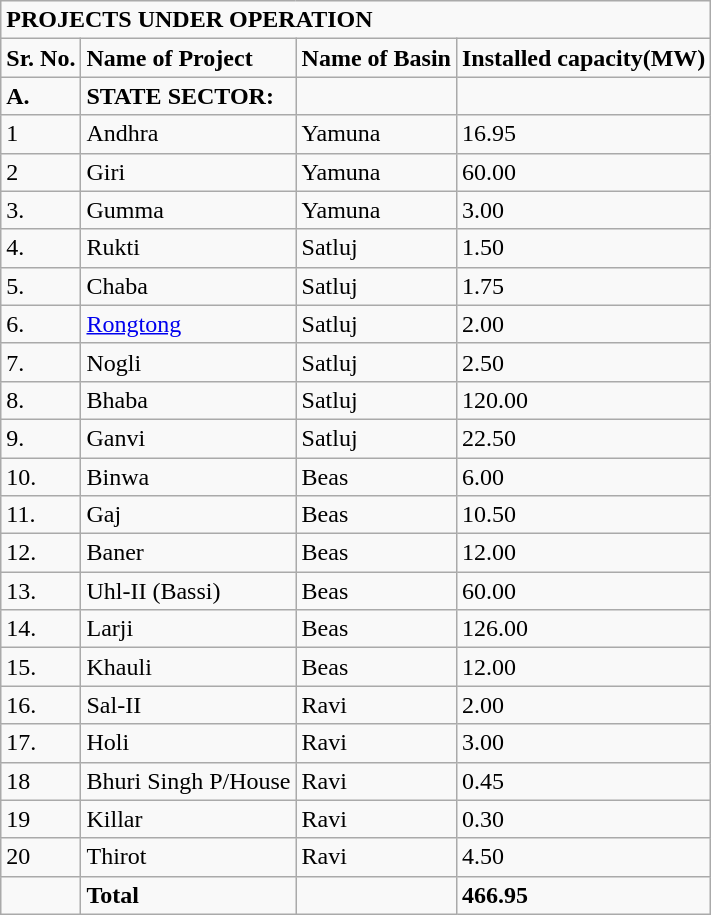<table class="wikitable">
<tr>
<td colspan="4"><strong>PROJECTS UNDER OPERATION</strong></td>
</tr>
<tr>
<td><strong>Sr. No.</strong></td>
<td><strong>Name of Project</strong></td>
<td><strong>Name of Basin</strong></td>
<td><strong>Installed capacity(MW)</strong></td>
</tr>
<tr>
<td><strong>A.</strong></td>
<td><strong>STATE SECTOR:</strong></td>
<td></td>
<td></td>
</tr>
<tr>
<td>1</td>
<td>Andhra</td>
<td>Yamuna</td>
<td>16.95</td>
</tr>
<tr>
<td>2</td>
<td>Giri</td>
<td>Yamuna</td>
<td>60.00</td>
</tr>
<tr>
<td>3.</td>
<td>Gumma</td>
<td>Yamuna</td>
<td>3.00</td>
</tr>
<tr>
<td>4.</td>
<td>Rukti</td>
<td>Satluj</td>
<td>1.50</td>
</tr>
<tr>
<td>5.</td>
<td>Chaba</td>
<td>Satluj</td>
<td>1.75</td>
</tr>
<tr>
<td>6.</td>
<td><a href='#'>Rongtong</a></td>
<td>Satluj</td>
<td>2.00</td>
</tr>
<tr>
<td>7.</td>
<td>Nogli</td>
<td>Satluj</td>
<td>2.50</td>
</tr>
<tr>
<td>8.</td>
<td>Bhaba</td>
<td>Satluj</td>
<td>120.00</td>
</tr>
<tr>
<td>9.</td>
<td>Ganvi</td>
<td>Satluj</td>
<td>22.50</td>
</tr>
<tr>
<td>10.</td>
<td>Binwa</td>
<td>Beas</td>
<td>6.00</td>
</tr>
<tr>
<td>11.</td>
<td>Gaj</td>
<td>Beas</td>
<td>10.50</td>
</tr>
<tr>
<td>12.</td>
<td>Baner</td>
<td>Beas</td>
<td>12.00</td>
</tr>
<tr>
<td>13.</td>
<td>Uhl-II (Bassi)</td>
<td>Beas</td>
<td>60.00</td>
</tr>
<tr>
<td>14.</td>
<td>Larji</td>
<td>Beas</td>
<td>126.00</td>
</tr>
<tr>
<td>15.</td>
<td>Khauli</td>
<td>Beas</td>
<td>12.00</td>
</tr>
<tr>
<td>16.</td>
<td>Sal-II</td>
<td>Ravi</td>
<td>2.00</td>
</tr>
<tr>
<td>17.</td>
<td>Holi</td>
<td>Ravi</td>
<td>3.00</td>
</tr>
<tr>
<td>18</td>
<td>Bhuri Singh P/House</td>
<td>Ravi</td>
<td>0.45</td>
</tr>
<tr>
<td>19</td>
<td>Killar</td>
<td>Ravi</td>
<td>0.30</td>
</tr>
<tr>
<td>20</td>
<td>Thirot</td>
<td>Ravi</td>
<td>4.50</td>
</tr>
<tr>
<td></td>
<td><strong>Total</strong></td>
<td></td>
<td><strong>466.95</strong></td>
</tr>
</table>
